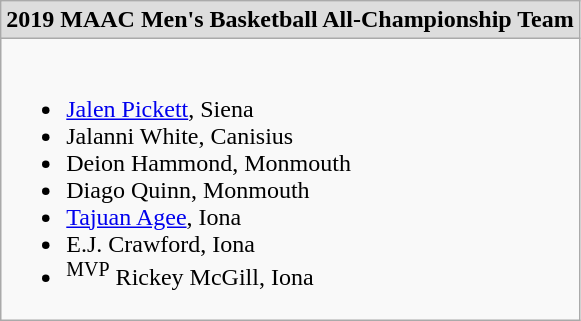<table class="wikitable" style="white-space:nowrap;">
<tr>
<td style="text-align:center; background:#ddd;"><strong>2019 MAAC Men's Basketball All-Championship Team</strong></td>
</tr>
<tr>
<td><br><ul><li><a href='#'>Jalen Pickett</a>, Siena</li><li>Jalanni White, Canisius</li><li>Deion Hammond, Monmouth</li><li>Diago Quinn, Monmouth</li><li><a href='#'>Tajuan Agee</a>, Iona</li><li>E.J. Crawford, Iona</li><li><sup>MVP</sup> Rickey McGill, Iona</li></ul></td>
</tr>
</table>
